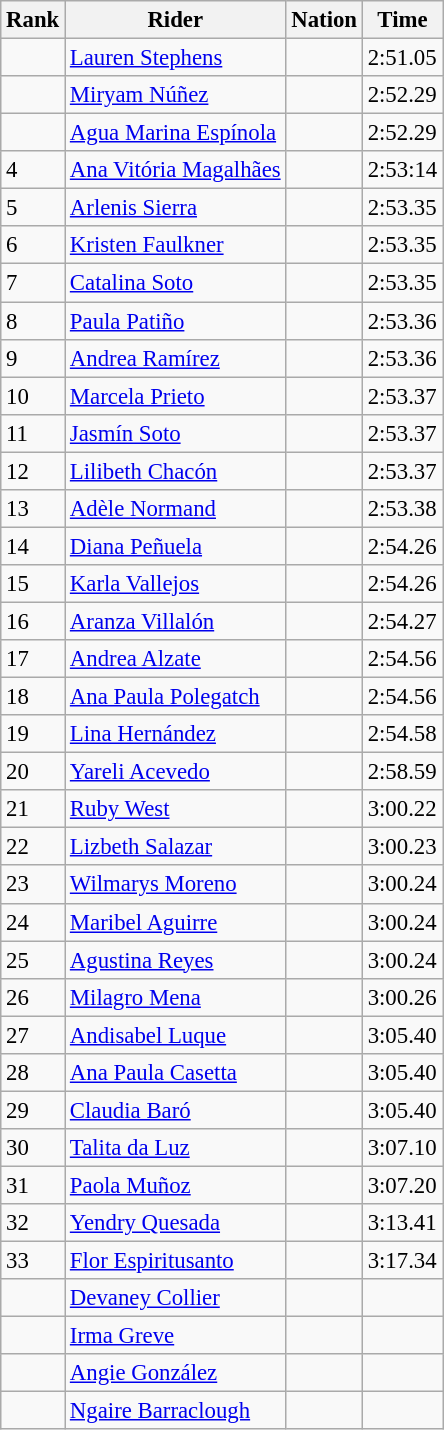<table class="wikitable sortable" style="font-size:95%" style="width:35em;" style="text-align:center">
<tr>
<th>Rank</th>
<th>Rider</th>
<th>Nation</th>
<th>Time</th>
</tr>
<tr>
<td></td>
<td align=left><a href='#'>Lauren Stephens</a></td>
<td align=left></td>
<td>2:51.05</td>
</tr>
<tr>
<td></td>
<td align=left><a href='#'>Miryam Núñez</a></td>
<td align="left"></td>
<td>2:52.29</td>
</tr>
<tr>
<td></td>
<td align=left><a href='#'>Agua Marina Espínola</a></td>
<td align=left></td>
<td>2:52.29</td>
</tr>
<tr>
<td>4</td>
<td align=left><a href='#'>Ana Vitória Magalhães</a></td>
<td align=left></td>
<td>2:53:14</td>
</tr>
<tr>
<td>5</td>
<td align=left><a href='#'>Arlenis Sierra</a></td>
<td align=left></td>
<td>2:53.35</td>
</tr>
<tr>
<td>6</td>
<td align=left><a href='#'>Kristen Faulkner</a></td>
<td align=left></td>
<td>2:53.35</td>
</tr>
<tr>
<td>7</td>
<td align=left><a href='#'>Catalina Soto</a></td>
<td align=left></td>
<td>2:53.35</td>
</tr>
<tr>
<td>8</td>
<td align=left><a href='#'>Paula Patiño</a></td>
<td align=left></td>
<td>2:53.36</td>
</tr>
<tr>
<td>9</td>
<td align=left><a href='#'>Andrea Ramírez</a></td>
<td align=left></td>
<td>2:53.36</td>
</tr>
<tr>
<td>10</td>
<td align=left><a href='#'>Marcela Prieto</a></td>
<td align=left></td>
<td>2:53.37</td>
</tr>
<tr>
<td>11</td>
<td align=left><a href='#'>Jasmín Soto</a></td>
<td align=left></td>
<td>2:53.37</td>
</tr>
<tr>
<td>12</td>
<td align=left><a href='#'>Lilibeth Chacón</a></td>
<td align=left></td>
<td>2:53.37</td>
</tr>
<tr>
<td>13</td>
<td align=left><a href='#'>Adèle Normand</a></td>
<td align=left></td>
<td>2:53.38</td>
</tr>
<tr>
<td>14</td>
<td align=left><a href='#'>Diana Peñuela</a></td>
<td align=left></td>
<td>2:54.26</td>
</tr>
<tr>
<td>15</td>
<td align=left><a href='#'>Karla Vallejos</a></td>
<td align=left></td>
<td>2:54.26</td>
</tr>
<tr>
<td>16</td>
<td align=left><a href='#'>Aranza Villalón</a></td>
<td align=left></td>
<td>2:54.27</td>
</tr>
<tr>
<td>17</td>
<td align=left><a href='#'>Andrea Alzate</a></td>
<td align=left></td>
<td>2:54.56</td>
</tr>
<tr>
<td>18</td>
<td align=left><a href='#'>Ana Paula Polegatch</a></td>
<td align=left></td>
<td>2:54.56</td>
</tr>
<tr>
<td>19</td>
<td align=left><a href='#'>Lina Hernández</a></td>
<td align=left></td>
<td>2:54.58</td>
</tr>
<tr>
<td>20</td>
<td align=left><a href='#'>Yareli Acevedo</a></td>
<td align=left></td>
<td>2:58.59</td>
</tr>
<tr>
<td>21</td>
<td align=left><a href='#'>Ruby West</a></td>
<td align=left></td>
<td>3:00.22</td>
</tr>
<tr>
<td>22</td>
<td align=left><a href='#'>Lizbeth Salazar</a></td>
<td align=left></td>
<td>3:00.23</td>
</tr>
<tr>
<td>23</td>
<td align=left><a href='#'>Wilmarys Moreno</a></td>
<td align=left></td>
<td>3:00.24</td>
</tr>
<tr>
<td>24</td>
<td align=left><a href='#'>Maribel Aguirre</a></td>
<td align=left></td>
<td>3:00.24</td>
</tr>
<tr>
<td>25</td>
<td align=left><a href='#'>Agustina Reyes</a></td>
<td align=left></td>
<td>3:00.24</td>
</tr>
<tr>
<td>26</td>
<td align=left><a href='#'>Milagro Mena</a></td>
<td align=left></td>
<td>3:00.26</td>
</tr>
<tr>
<td>27</td>
<td align=left><a href='#'>Andisabel Luque</a></td>
<td align=left></td>
<td>3:05.40</td>
</tr>
<tr>
<td>28</td>
<td align=left><a href='#'>Ana Paula Casetta</a></td>
<td align=left></td>
<td>3:05.40</td>
</tr>
<tr>
<td>29</td>
<td align=left><a href='#'>Claudia Baró</a></td>
<td align=left></td>
<td>3:05.40</td>
</tr>
<tr>
<td>30</td>
<td align=left><a href='#'>Talita da Luz</a></td>
<td align=left></td>
<td>3:07.10</td>
</tr>
<tr>
<td>31</td>
<td align=left><a href='#'>Paola Muñoz</a></td>
<td align=left></td>
<td>3:07.20</td>
</tr>
<tr>
<td>32</td>
<td align=left><a href='#'>Yendry Quesada</a></td>
<td align=left></td>
<td>3:13.41</td>
</tr>
<tr>
<td>33</td>
<td align=left><a href='#'>Flor Espiritusanto</a></td>
<td align=left></td>
<td>3:17.34</td>
</tr>
<tr>
<td></td>
<td align=left><a href='#'>Devaney Collier</a></td>
<td align=left></td>
<td></td>
</tr>
<tr>
<td></td>
<td align=left><a href='#'>Irma Greve</a></td>
<td align=left></td>
<td></td>
</tr>
<tr>
<td></td>
<td align=left><a href='#'>Angie González</a></td>
<td align="left"></td>
<td></td>
</tr>
<tr>
<td></td>
<td align=left><a href='#'>Ngaire Barraclough</a></td>
<td align=left></td>
<td></td>
</tr>
</table>
